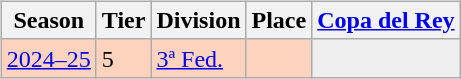<table>
<tr>
<td valign="top" width=49%><br><table class="wikitable">
<tr style="background:#f0f6fa;">
<th>Season</th>
<th>Tier</th>
<th>Division</th>
<th>Place</th>
<th><a href='#'>Copa del Rey</a></th>
</tr>
<tr>
<td style="background:#FFD3BD;"><a href='#'>2024–25</a></td>
<td style="background:#FFD3BD;">5</td>
<td style="background:#FFD3BD;"><a href='#'>3ª Fed.</a></td>
<td style="background:#FFD3BD;"></td>
<td style="background:#efefef;"></td>
</tr>
</table>
</td>
</tr>
</table>
